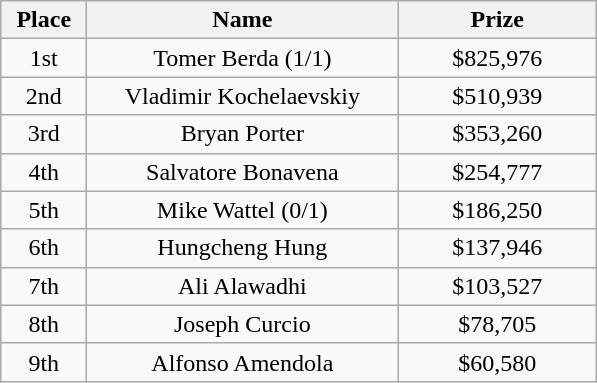<table class="wikitable">
<tr>
<th width="50">Place</th>
<th width="200">Name</th>
<th width="125">Prize</th>
</tr>
<tr>
<td align = "center">1st</td>
<td align = "center">Tomer Berda (1/1)</td>
<td align = "center">$825,976</td>
</tr>
<tr>
<td align = "center">2nd</td>
<td align = "center">Vladimir Kochelaevskiy</td>
<td align = "center">$510,939</td>
</tr>
<tr>
<td align = "center">3rd</td>
<td align = "center">Bryan Porter</td>
<td align = "center">$353,260</td>
</tr>
<tr>
<td align = "center">4th</td>
<td align = "center">Salvatore Bonavena</td>
<td align = "center">$254,777</td>
</tr>
<tr>
<td align = "center">5th</td>
<td align = "center">Mike Wattel (0/1)</td>
<td align = "center">$186,250</td>
</tr>
<tr>
<td align = "center">6th</td>
<td align = "center">Hungcheng Hung</td>
<td align = "center">$137,946</td>
</tr>
<tr>
<td align = "center">7th</td>
<td align = "center">Ali Alawadhi</td>
<td align = "center">$103,527</td>
</tr>
<tr>
<td align = "center">8th</td>
<td align = "center">Joseph Curcio</td>
<td align = "center">$78,705</td>
</tr>
<tr>
<td align = "center">9th</td>
<td align = "center">Alfonso Amendola</td>
<td align = "center">$60,580</td>
</tr>
</table>
